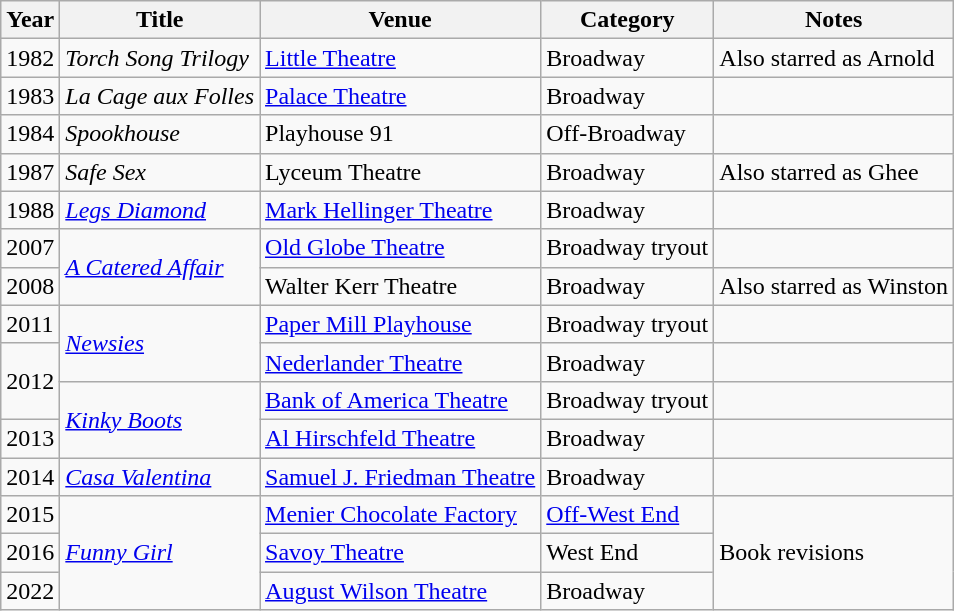<table class="wikitable sortable">
<tr>
<th>Year</th>
<th>Title</th>
<th>Venue</th>
<th>Category</th>
<th>Notes</th>
</tr>
<tr>
<td>1982</td>
<td><em>Torch Song Trilogy</em></td>
<td><a href='#'>Little Theatre</a></td>
<td>Broadway</td>
<td>Also starred as Arnold</td>
</tr>
<tr>
<td>1983</td>
<td><em>La Cage aux Folles</em></td>
<td><a href='#'>Palace Theatre</a></td>
<td>Broadway</td>
<td></td>
</tr>
<tr>
<td>1984</td>
<td><em>Spookhouse</em></td>
<td>Playhouse 91</td>
<td>Off-Broadway</td>
<td></td>
</tr>
<tr>
<td>1987</td>
<td><em>Safe Sex</em></td>
<td>Lyceum Theatre</td>
<td>Broadway</td>
<td>Also starred as Ghee</td>
</tr>
<tr>
<td>1988</td>
<td><em><a href='#'>Legs Diamond</a></em></td>
<td><a href='#'>Mark Hellinger Theatre</a></td>
<td>Broadway</td>
<td></td>
</tr>
<tr>
<td>2007</td>
<td rowspan="2"><em><a href='#'>A Catered Affair</a></em></td>
<td><a href='#'>Old Globe Theatre</a></td>
<td>Broadway tryout</td>
<td></td>
</tr>
<tr>
<td>2008</td>
<td>Walter Kerr Theatre</td>
<td>Broadway</td>
<td>Also starred as Winston</td>
</tr>
<tr>
<td>2011</td>
<td rowspan="2"><em><a href='#'>Newsies</a></em></td>
<td><a href='#'>Paper Mill Playhouse</a></td>
<td>Broadway tryout</td>
<td></td>
</tr>
<tr>
<td rowspan="2">2012</td>
<td><a href='#'>Nederlander Theatre</a></td>
<td>Broadway</td>
<td></td>
</tr>
<tr>
<td rowspan="2"><em><a href='#'>Kinky Boots</a></em></td>
<td><a href='#'>Bank of America Theatre</a></td>
<td>Broadway tryout</td>
<td></td>
</tr>
<tr>
<td>2013</td>
<td><a href='#'>Al Hirschfeld Theatre</a></td>
<td>Broadway</td>
<td></td>
</tr>
<tr>
<td>2014</td>
<td><em><a href='#'>Casa Valentina</a></em></td>
<td><a href='#'>Samuel J. Friedman Theatre</a></td>
<td>Broadway</td>
<td></td>
</tr>
<tr>
<td>2015</td>
<td rowspan="3"><em><a href='#'>Funny Girl</a></em></td>
<td><a href='#'>Menier Chocolate Factory</a></td>
<td><a href='#'>Off-West End</a></td>
<td rowspan="3">Book revisions</td>
</tr>
<tr>
<td>2016</td>
<td><a href='#'>Savoy Theatre</a></td>
<td>West End</td>
</tr>
<tr>
<td>2022</td>
<td><a href='#'>August Wilson Theatre</a></td>
<td>Broadway</td>
</tr>
</table>
